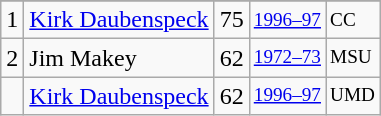<table class="wikitable">
<tr>
</tr>
<tr>
<td>1</td>
<td><a href='#'>Kirk Daubenspeck</a></td>
<td>75</td>
<td style="font-size:80%;"><a href='#'>1996–97</a></td>
<td style="font-size:80%;">CC</td>
</tr>
<tr>
<td>2</td>
<td>Jim Makey</td>
<td>62</td>
<td style="font-size:80%;"><a href='#'>1972–73</a></td>
<td style="font-size:80%;">MSU</td>
</tr>
<tr>
<td></td>
<td><a href='#'>Kirk Daubenspeck</a></td>
<td>62</td>
<td style="font-size:80%;"><a href='#'>1996–97</a></td>
<td style="font-size:80%;">UMD</td>
</tr>
</table>
